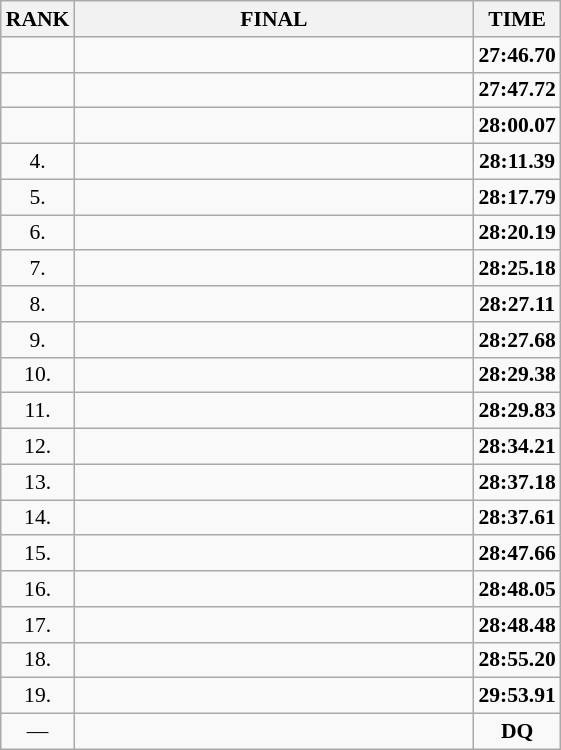<table class="wikitable" style="border-collapse: collapse; font-size: 90%;">
<tr>
<th>RANK</th>
<th align="left" style="width: 18em">FINAL</th>
<th>TIME</th>
</tr>
<tr>
<td align="center"></td>
<td></td>
<td align="center"><strong>27:46.70</strong></td>
</tr>
<tr>
<td align="center"></td>
<td></td>
<td align="center"><strong>27:47.72</strong></td>
</tr>
<tr>
<td align="center"></td>
<td></td>
<td align="center"><strong>28:00.07</strong></td>
</tr>
<tr>
<td align="center">4.</td>
<td></td>
<td align="center"><strong>28:11.39</strong></td>
</tr>
<tr>
<td align="center">5.</td>
<td></td>
<td align="center"><strong>28:17.79</strong></td>
</tr>
<tr>
<td align="center">6.</td>
<td></td>
<td align="center"><strong>28:20.19</strong></td>
</tr>
<tr>
<td align="center">7.</td>
<td></td>
<td align="center"><strong>28:25.18</strong></td>
</tr>
<tr>
<td align="center">8.</td>
<td></td>
<td align="center"><strong>28:27.11</strong></td>
</tr>
<tr>
<td align="center">9.</td>
<td></td>
<td align="center"><strong>28:27.68</strong></td>
</tr>
<tr>
<td align="center">10.</td>
<td></td>
<td align="center"><strong>28:29.38</strong></td>
</tr>
<tr>
<td align="center">11.</td>
<td></td>
<td align="center"><strong>28:29.83</strong></td>
</tr>
<tr>
<td align="center">12.</td>
<td></td>
<td align="center"><strong>28:34.21</strong></td>
</tr>
<tr>
<td align="center">13.</td>
<td></td>
<td align="center"><strong>28:37.18</strong></td>
</tr>
<tr>
<td align="center">14.</td>
<td></td>
<td align="center"><strong>28:37.61</strong></td>
</tr>
<tr>
<td align="center">15.</td>
<td></td>
<td align="center"><strong>28:47.66</strong></td>
</tr>
<tr>
<td align="center">16.</td>
<td></td>
<td align="center"><strong>28:48.05</strong></td>
</tr>
<tr>
<td align="center">17.</td>
<td></td>
<td align="center"><strong>28:48.48</strong></td>
</tr>
<tr>
<td align="center">18.</td>
<td></td>
<td align="center"><strong>28:55.20</strong></td>
</tr>
<tr>
<td align="center">19.</td>
<td></td>
<td align="center"><strong>29:53.91</strong></td>
</tr>
<tr>
<td align="center">—</td>
<td></td>
<td align="center"><strong>DQ</strong></td>
</tr>
</table>
